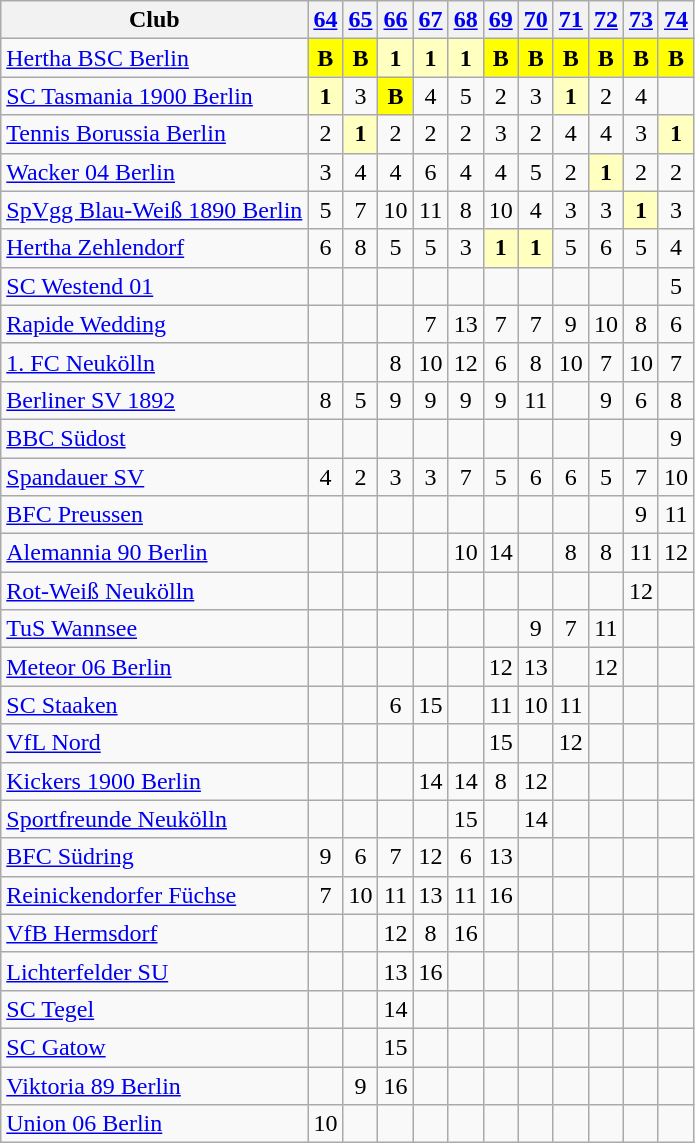<table class="wikitable">
<tr>
<th>Club</th>
<th><a href='#'>64</a></th>
<th><a href='#'>65</a></th>
<th><a href='#'>66</a></th>
<th><a href='#'>67</a></th>
<th><a href='#'>68</a></th>
<th><a href='#'>69</a></th>
<th><a href='#'>70</a></th>
<th><a href='#'>71</a></th>
<th><a href='#'>72</a></th>
<th><a href='#'>73</a></th>
<th><a href='#'>74</a></th>
</tr>
<tr style="text-align:center;">
<td align="left"><a href='#'>Hertha BSC Berlin</a></td>
<td style="background:#ff0;"><strong>B</strong></td>
<td style="background:#ff0;"><strong>B</strong></td>
<td style="background:#ffffbf;"><strong>1</strong></td>
<td style="background:#ffffbf;"><strong>1</strong></td>
<td style="background:#ffffbf;"><strong>1</strong></td>
<td style="background:#ff0;"><strong>B</strong></td>
<td style="background:#ff0;"><strong>B</strong></td>
<td style="background:#ff0;"><strong>B</strong></td>
<td style="background:#ff0;"><strong>B</strong></td>
<td style="background:#ff0;"><strong>B</strong></td>
<td style="background:#ff0;"><strong>B</strong></td>
</tr>
<tr style="text-align:center;">
<td align="left"><a href='#'>SC Tasmania 1900 Berlin</a></td>
<td style="background:#ffffbf;"><strong>1</strong></td>
<td>3</td>
<td style="background:#ff0;"><strong>B</strong></td>
<td>4</td>
<td>5</td>
<td>2</td>
<td>3</td>
<td style="background:#ffffbf;"><strong>1</strong></td>
<td>2</td>
<td>4</td>
<td></td>
</tr>
<tr style="text-align:center;">
<td align="left"><a href='#'>Tennis Borussia Berlin</a></td>
<td>2</td>
<td style="background:#ffffbf;"><strong>1</strong></td>
<td>2</td>
<td>2</td>
<td>2</td>
<td>3</td>
<td>2</td>
<td>4</td>
<td>4</td>
<td>3</td>
<td style="background:#ffffbf;"><strong>1</strong></td>
</tr>
<tr style="text-align:center;">
<td align="left"><a href='#'>Wacker 04 Berlin</a></td>
<td>3</td>
<td>4</td>
<td>4</td>
<td>6</td>
<td>4</td>
<td>4</td>
<td>5</td>
<td>2</td>
<td style="background:#ffffbf;"><strong>1</strong></td>
<td>2</td>
<td>2</td>
</tr>
<tr style="text-align:center;">
<td align="left"><a href='#'>SpVgg Blau-Weiß 1890 Berlin</a></td>
<td>5</td>
<td>7</td>
<td>10</td>
<td>11</td>
<td>8</td>
<td>10</td>
<td>4</td>
<td>3</td>
<td>3</td>
<td style="background:#ffffbf;"><strong>1</strong></td>
<td>3</td>
</tr>
<tr style="text-align:center;">
<td align="left"><a href='#'>Hertha Zehlendorf</a></td>
<td>6</td>
<td>8</td>
<td>5</td>
<td>5</td>
<td>3</td>
<td style="background:#ffffbf;"><strong>1</strong></td>
<td style="background:#ffffbf;"><strong>1</strong></td>
<td>5</td>
<td>6</td>
<td>5</td>
<td>4</td>
</tr>
<tr style="text-align:center;">
<td align="left"><a href='#'>SC Westend 01</a></td>
<td></td>
<td></td>
<td></td>
<td></td>
<td></td>
<td></td>
<td></td>
<td></td>
<td></td>
<td></td>
<td>5</td>
</tr>
<tr style="text-align:center;">
<td align="left"><a href='#'>Rapide Wedding</a></td>
<td></td>
<td></td>
<td></td>
<td>7</td>
<td>13</td>
<td>7</td>
<td>7</td>
<td>9</td>
<td>10</td>
<td>8</td>
<td>6</td>
</tr>
<tr style="text-align:center;">
<td align="left"><a href='#'>1. FC Neukölln</a></td>
<td></td>
<td></td>
<td>8</td>
<td>10</td>
<td>12</td>
<td>6</td>
<td>8</td>
<td>10</td>
<td>7</td>
<td>10</td>
<td>7</td>
</tr>
<tr style="text-align:center;">
<td align="left"><a href='#'>Berliner SV 1892</a></td>
<td>8</td>
<td>5</td>
<td>9</td>
<td>9</td>
<td>9</td>
<td>9</td>
<td>11</td>
<td></td>
<td>9</td>
<td>6</td>
<td>8</td>
</tr>
<tr style="text-align:center;">
<td align="left"><a href='#'>BBC Südost</a></td>
<td></td>
<td></td>
<td></td>
<td></td>
<td></td>
<td></td>
<td></td>
<td></td>
<td></td>
<td></td>
<td>9</td>
</tr>
<tr style="text-align:center;">
<td align="left"><a href='#'>Spandauer SV</a></td>
<td>4</td>
<td>2</td>
<td>3</td>
<td>3</td>
<td>7</td>
<td>5</td>
<td>6</td>
<td>6</td>
<td>5</td>
<td>7</td>
<td>10</td>
</tr>
<tr style="text-align:center;">
<td align="left"><a href='#'>BFC Preussen</a></td>
<td></td>
<td></td>
<td></td>
<td></td>
<td></td>
<td></td>
<td></td>
<td></td>
<td></td>
<td>9</td>
<td>11</td>
</tr>
<tr style="text-align:center;">
<td align="left"><a href='#'>Alemannia 90 Berlin</a></td>
<td></td>
<td></td>
<td></td>
<td></td>
<td>10</td>
<td>14</td>
<td></td>
<td>8</td>
<td>8</td>
<td>11</td>
<td>12</td>
</tr>
<tr style="text-align:center;">
<td align="left"><a href='#'>Rot-Weiß Neukölln</a></td>
<td></td>
<td></td>
<td></td>
<td></td>
<td></td>
<td></td>
<td></td>
<td></td>
<td></td>
<td>12</td>
<td></td>
</tr>
<tr style="text-align:center;">
<td align="left"><a href='#'>TuS Wannsee</a></td>
<td></td>
<td></td>
<td></td>
<td></td>
<td></td>
<td></td>
<td>9</td>
<td>7</td>
<td>11</td>
<td></td>
<td></td>
</tr>
<tr style="text-align:center;">
<td align="left"><a href='#'>Meteor 06 Berlin</a></td>
<td></td>
<td></td>
<td></td>
<td></td>
<td></td>
<td>12</td>
<td>13</td>
<td></td>
<td>12</td>
<td></td>
<td></td>
</tr>
<tr style="text-align:center;">
<td align="left"><a href='#'>SC Staaken</a></td>
<td></td>
<td></td>
<td>6</td>
<td>15</td>
<td></td>
<td>11</td>
<td>10</td>
<td>11</td>
<td></td>
<td></td>
<td></td>
</tr>
<tr style="text-align:center;">
<td align="left"><a href='#'>VfL Nord</a></td>
<td></td>
<td></td>
<td></td>
<td></td>
<td></td>
<td>15</td>
<td></td>
<td>12</td>
<td></td>
<td></td>
<td></td>
</tr>
<tr style="text-align:center;">
<td align="left"><a href='#'>Kickers 1900 Berlin</a></td>
<td></td>
<td></td>
<td></td>
<td>14</td>
<td>14</td>
<td>8</td>
<td>12</td>
<td></td>
<td></td>
<td></td>
<td></td>
</tr>
<tr style="text-align:center;">
<td align="left"><a href='#'>Sportfreunde Neukölln</a></td>
<td></td>
<td></td>
<td></td>
<td></td>
<td>15</td>
<td></td>
<td>14</td>
<td></td>
<td></td>
<td></td>
<td></td>
</tr>
<tr style="text-align:center;">
<td align="left"><a href='#'>BFC Südring</a></td>
<td>9</td>
<td>6</td>
<td>7</td>
<td>12</td>
<td>6</td>
<td>13</td>
<td></td>
<td></td>
<td></td>
<td></td>
<td></td>
</tr>
<tr style="text-align:center;">
<td align="left"><a href='#'>Reinickendorfer Füchse</a></td>
<td>7</td>
<td>10</td>
<td>11</td>
<td>13</td>
<td>11</td>
<td>16</td>
<td></td>
<td></td>
<td></td>
<td></td>
<td></td>
</tr>
<tr style="text-align:center;">
<td align="left"><a href='#'>VfB Hermsdorf</a></td>
<td></td>
<td></td>
<td>12</td>
<td>8</td>
<td>16</td>
<td></td>
<td></td>
<td></td>
<td></td>
<td></td>
<td></td>
</tr>
<tr style="text-align:center;">
<td align="left"><a href='#'>Lichterfelder SU</a></td>
<td></td>
<td></td>
<td>13</td>
<td>16</td>
<td></td>
<td></td>
<td></td>
<td></td>
<td></td>
<td></td>
<td></td>
</tr>
<tr style="text-align:center;">
<td align="left"><a href='#'>SC Tegel</a></td>
<td></td>
<td></td>
<td>14</td>
<td></td>
<td></td>
<td></td>
<td></td>
<td></td>
<td></td>
<td></td>
<td></td>
</tr>
<tr style="text-align:center;">
<td align="left"><a href='#'>SC Gatow</a></td>
<td></td>
<td></td>
<td>15</td>
<td></td>
<td></td>
<td></td>
<td></td>
<td></td>
<td></td>
<td></td>
<td></td>
</tr>
<tr style="text-align:center;">
<td align="left"><a href='#'>Viktoria 89 Berlin</a></td>
<td></td>
<td>9</td>
<td>16</td>
<td></td>
<td></td>
<td></td>
<td></td>
<td></td>
<td></td>
<td></td>
<td></td>
</tr>
<tr style="text-align:center;">
<td align="left"><a href='#'>Union 06 Berlin</a></td>
<td>10</td>
<td></td>
<td></td>
<td></td>
<td></td>
<td></td>
<td></td>
<td></td>
<td></td>
<td></td>
<td></td>
</tr>
</table>
